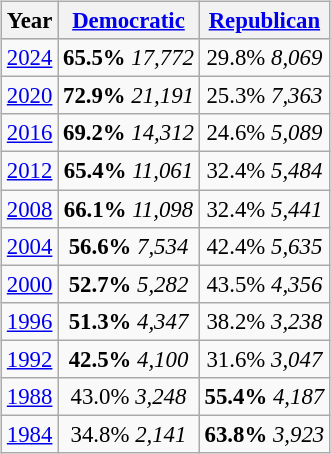<table class="wikitable"  style="float:right; margin:1em; font-size:95%;">
<tr style="background:lightgrey;">
<th>Year</th>
<th><a href='#'>Democratic</a></th>
<th><a href='#'>Republican</a></th>
</tr>
<tr>
<td align="center" ><a href='#'>2024</a></td>
<td align="center" ><strong>65.5%</strong> <em>17,772</em></td>
<td align="center" >29.8% <em>8,069</em></td>
</tr>
<tr>
<td align="center" ><a href='#'>2020</a></td>
<td align="center" ><strong>72.9%</strong> <em>21,191</em></td>
<td align="center" >25.3% <em>7,363</em></td>
</tr>
<tr>
<td align="center" ><a href='#'>2016</a></td>
<td align="center" ><strong>69.2%</strong> <em>14,312</em></td>
<td align="center" >24.6% <em>5,089</em></td>
</tr>
<tr>
<td align="center" ><a href='#'>2012</a></td>
<td align="center" ><strong>65.4%</strong> <em>11,061</em></td>
<td align="center" >32.4% <em>5,484</em></td>
</tr>
<tr>
<td align="center" ><a href='#'>2008</a></td>
<td align="center" ><strong>66.1%</strong> <em>11,098</em></td>
<td align="center" >32.4% <em>5,441</em></td>
</tr>
<tr>
<td align="center" ><a href='#'>2004</a></td>
<td align="center" ><strong>56.6%</strong> <em>7,534</em></td>
<td align="center" >42.4% <em>5,635</em></td>
</tr>
<tr>
<td align="center" ><a href='#'>2000</a></td>
<td align="center" ><strong>52.7%</strong> <em>5,282</em></td>
<td align="center" >43.5% <em>4,356</em></td>
</tr>
<tr>
<td align="center" ><a href='#'>1996</a></td>
<td align="center" ><strong>51.3%</strong> <em>4,347</em></td>
<td align="center" >38.2% <em>3,238</em></td>
</tr>
<tr>
<td align="center" ><a href='#'>1992</a></td>
<td align="center" ><strong>42.5%</strong> <em>4,100</em></td>
<td align="center" >31.6% <em>3,047</em></td>
</tr>
<tr>
<td align="center" ><a href='#'>1988</a></td>
<td align="center" >43.0% <em>3,248</em></td>
<td align="center" ><strong>55.4%</strong> <em>4,187</em></td>
</tr>
<tr>
<td align="center" ><a href='#'>1984</a></td>
<td align="center" >34.8% <em>2,141</em></td>
<td align="center" ><strong>63.8%</strong> <em>3,923</em></td>
</tr>
</table>
